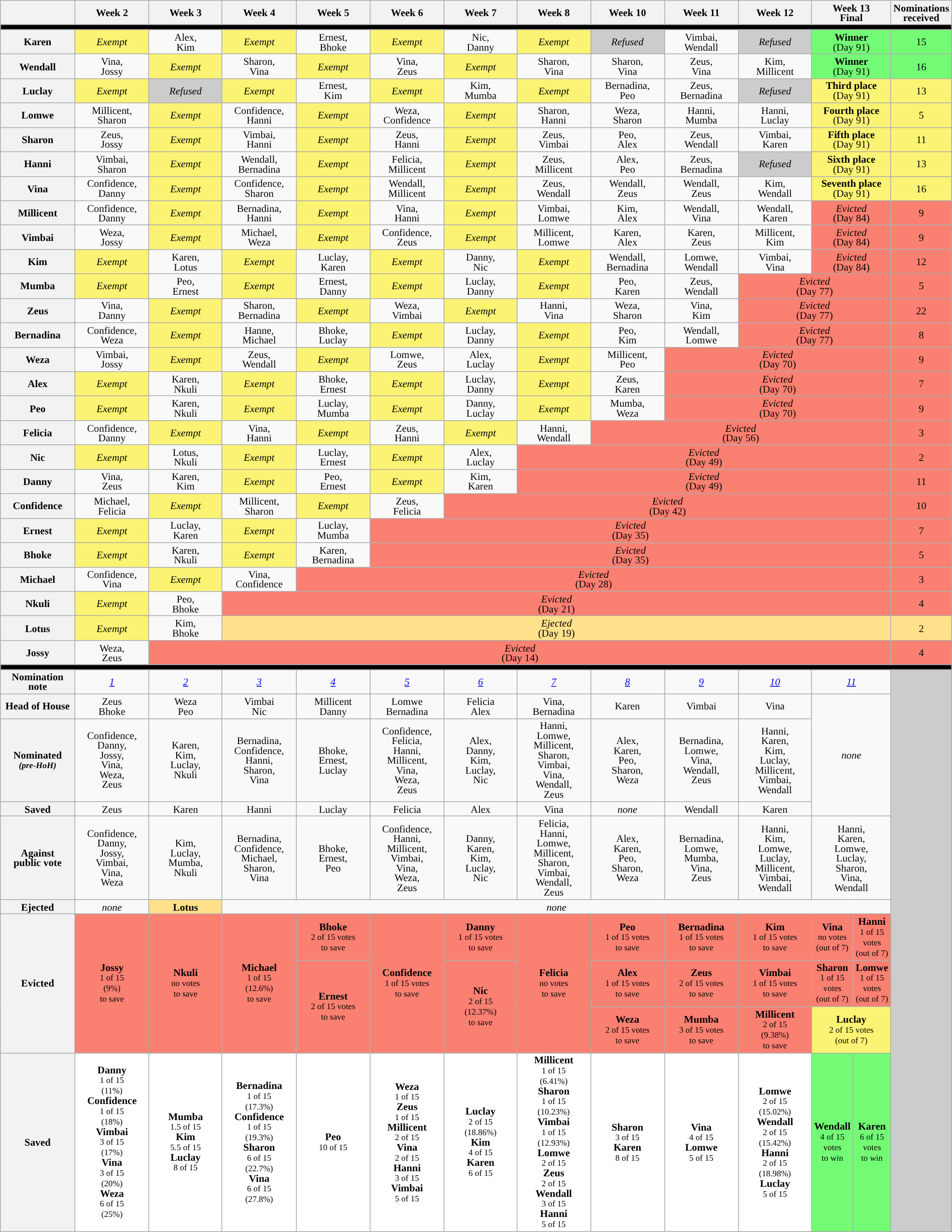<table class="wikitable" style="text-align:center; width:100%; font-size:85%; line-height:13px;">
<tr>
<th style="width:8%"></th>
<th style="width:8%">Week 2</th>
<th style="width:8%">Week 3</th>
<th style="width:8%">Week 4</th>
<th style="width:8%">Week 5</th>
<th style="width:8%">Week 6</th>
<th style="width:8%">Week 7</th>
<th style="width:8%">Week 8</th>
<th style="width:8%">Week 10</th>
<th style="width:8%">Week 11</th>
<th style="width:8%">Week 12</th>
<th style="width:8%" colspan="2">Week 13<br>Final</th>
<th style="width:1%">Nominations<br>received</th>
</tr>
<tr>
<th style="background:#000" colspan="15"></th>
</tr>
<tr>
<th>Karen</th>
<td style="background:#FBF373"><em>Exempt</em></td>
<td>Alex,<br>Kim</td>
<td style="background:#FBF373"><em>Exempt</em></td>
<td>Ernest,<br>Bhoke</td>
<td style="background:#FBF373"><em>Exempt</em></td>
<td>Nic,<br>Danny</td>
<td style="background:#FBF373"><em>Exempt</em></td>
<td style="background:#CCC"><em>Refused</em></td>
<td>Vimbai,<br>Wendall</td>
<td style="background:#CCC"><em>Refused</em></td>
<td style="background:#73FB76" colspan="2"><strong>Winner</strong><br>(Day 91)</td>
<td style="background:#73FB76">15</td>
</tr>
<tr>
<th>Wendall</th>
<td>Vina,<br>Jossy</td>
<td style="background:#FBF373"><em>Exempt</em></td>
<td>Sharon,<br>Vina</td>
<td style="background:#FBF373"><em>Exempt</em></td>
<td>Vina,<br>Zeus</td>
<td style="background:#FBF373"><em>Exempt</em></td>
<td>Sharon,<br>Vina</td>
<td>Sharon,<br>Vina</td>
<td>Zeus,<br>Vina</td>
<td>Kim,<br>Millicent</td>
<td style="background:#73FB76" colspan="2"><strong>Winner</strong><br>(Day 91)</td>
<td style="background:#73FB76">16</td>
</tr>
<tr>
<th>Luclay</th>
<td style="background:#FBF373"><em>Exempt</em></td>
<td style="background:#CCC"><em>Refused</em></td>
<td style="background:#FBF373"><em>Exempt</em></td>
<td>Ernest,<br>Kim</td>
<td style="background:#FBF373"><em>Exempt</em></td>
<td>Kim,<br>Mumba</td>
<td style="background:#FBF373"><em>Exempt</em></td>
<td>Bernadina,<br>Peo</td>
<td>Zeus,<br>Bernadina</td>
<td style="background:#CCC"><em>Refused</em></td>
<td style="background:#FBF373" colspan="2"><strong>Third place</strong><br>(Day 91)</td>
<td style="background:#FBF373">13</td>
</tr>
<tr>
<th>Lomwe</th>
<td>Millicent,<br>Sharon</td>
<td style="background:#FBF373"><em>Exempt</em></td>
<td>Confidence,<br>Hanni</td>
<td style="background:#FBF373"><em>Exempt</em></td>
<td>Weza,<br>Confidence</td>
<td style="background:#FBF373"><em>Exempt</em></td>
<td>Sharon,<br>Hanni</td>
<td>Weza,<br>Sharon</td>
<td>Hanni,<br>Mumba</td>
<td>Hanni,<br>Luclay</td>
<td style="background:#FBF373" colspan="2"><strong>Fourth place</strong><br>(Day 91)</td>
<td style="background:#FBF373">5</td>
</tr>
<tr>
<th>Sharon</th>
<td>Zeus,<br>Jossy</td>
<td style="background:#FBF373"><em>Exempt</em></td>
<td>Vimbai,<br>Hanni</td>
<td style="background:#FBF373"><em>Exempt</em></td>
<td>Zeus,<br>Hanni</td>
<td style="background:#FBF373"><em>Exempt</em></td>
<td>Zeus,<br>Vimbai</td>
<td>Peo,<br>Alex</td>
<td>Zeus,<br>Wendall</td>
<td>Vimbai,<br>Karen</td>
<td style="background:#FBF373" colspan="2"><strong>Fifth place</strong><br>(Day 91)</td>
<td style="background:#FBF373">11</td>
</tr>
<tr>
<th>Hanni</th>
<td>Vimbai,<br>Sharon</td>
<td style="background:#FBF373"><em>Exempt</em></td>
<td>Wendall,<br>Bernadina</td>
<td style="background:#FBF373"><em>Exempt</em></td>
<td>Felicia,<br>Millicent</td>
<td style="background:#FBF373"><em>Exempt</em></td>
<td>Zeus,<br>Millicent</td>
<td>Alex,<br>Peo</td>
<td>Zeus,<br>Bernadina</td>
<td style="background:#CCC"><em>Refused</em></td>
<td style="background:#FBF373" colspan="2"><strong>Sixth place</strong><br>(Day 91)</td>
<td style="background:#FBF373">13</td>
</tr>
<tr>
<th>Vina</th>
<td>Confidence,<br>Danny</td>
<td style="background:#FBF373"><em>Exempt</em></td>
<td>Confidence,<br>Sharon</td>
<td style="background:#FBF373"><em>Exempt</em></td>
<td>Wendall,<br>Millicent</td>
<td style="background:#FBF373"><em>Exempt</em></td>
<td>Zeus,<br>Wendall</td>
<td>Wendall,<br>Zeus</td>
<td>Wendall,<br>Zeus</td>
<td>Kim,<br>Wendall</td>
<td style="background:#FBF373" colspan="2"><strong>Seventh place</strong><br>(Day 91)</td>
<td style="background:#FBF373">16</td>
</tr>
<tr>
<th>Millicent</th>
<td>Confidence,<br>Danny</td>
<td style="background:#FBF373"><em>Exempt</em></td>
<td>Bernadina,<br>Hanni</td>
<td style="background:#FBF373"><em>Exempt</em></td>
<td>Vina,<br>Hanni</td>
<td style="background:#FBF373"><em>Exempt</em></td>
<td>Vimbai,<br>Lomwe</td>
<td>Kim,<br>Alex</td>
<td>Wendall,<br>Vina</td>
<td>Wendall,<br>Karen</td>
<td style="background:#FA8072" colspan="2"><em>Evicted</em><br>(Day 84)</td>
<td style="background:#FA8072">9</td>
</tr>
<tr>
<th>Vimbai</th>
<td>Weza,<br>Jossy</td>
<td style="background:#FBF373"><em>Exempt</em></td>
<td>Michael,<br>Weza</td>
<td style="background:#FBF373"><em>Exempt</em></td>
<td>Confidence,<br>Zeus</td>
<td style="background:#FBF373"><em>Exempt</em></td>
<td>Millicent,<br>Lomwe</td>
<td>Karen,<br>Alex</td>
<td>Karen,<br>Zeus</td>
<td>Millicent,<br>Kim</td>
<td style="background:#FA8072" colspan="2"><em>Evicted</em><br>(Day 84)</td>
<td style="background:#FA8072">9</td>
</tr>
<tr>
<th>Kim</th>
<td style="background:#FBF373"><em>Exempt</em></td>
<td>Karen,<br>Lotus</td>
<td style="background:#FBF373"><em>Exempt</em></td>
<td>Luclay,<br>Karen</td>
<td style="background:#FBF373"><em>Exempt</em></td>
<td>Danny,<br>Nic</td>
<td style="background:#FBF373"><em>Exempt</em></td>
<td>Wendall,<br>Bernadina</td>
<td>Lomwe,<br>Wendall</td>
<td>Vimbai,<br>Vina</td>
<td style="background:#FA8072" colspan="2"><em>Evicted</em><br>(Day 84)</td>
<td style="background:#FA8072">12</td>
</tr>
<tr>
<th>Mumba</th>
<td style="background:#FBF373"><em>Exempt</em></td>
<td>Peo,<br>Ernest</td>
<td style="background:#FBF373"><em>Exempt</em></td>
<td>Ernest,<br>Danny</td>
<td style="background:#FBF373"><em>Exempt</em></td>
<td>Luclay,<br>Danny</td>
<td style="background:#FBF373"><em>Exempt</em></td>
<td>Peo,<br>Karen</td>
<td>Zeus,<br>Wendall</td>
<td style="background:#FA8072" colspan="3"><em>Evicted</em><br>(Day 77)</td>
<td style="background:#FA8072">5</td>
</tr>
<tr>
<th>Zeus</th>
<td>Vina,<br>Danny</td>
<td style="background:#FBF373"><em>Exempt</em></td>
<td>Sharon,<br>Bernadina</td>
<td style="background:#FBF373"><em>Exempt</em></td>
<td>Weza,<br>Vimbai</td>
<td style="background:#FBF373"><em>Exempt</em></td>
<td>Hanni,<br>Vina</td>
<td>Weza,<br>Sharon</td>
<td>Vina,<br>Kim</td>
<td style="background:#FA8072" colspan="3"><em>Evicted</em><br>(Day 77)</td>
<td style="background:#FA8072">22</td>
</tr>
<tr>
<th>Bernadina</th>
<td>Confidence,<br>Weza</td>
<td style="background:#FBF373"><em>Exempt</em></td>
<td>Hanne,<br>Michael</td>
<td>Bhoke,<br>Luclay</td>
<td style="background:#FBF373"><em>Exempt</em></td>
<td>Luclay,<br>Danny</td>
<td style="background:#FBF373"><em>Exempt</em></td>
<td>Peo,<br>Kim</td>
<td>Wendall,<br>Lomwe</td>
<td style="background:#FA8072" colspan="3"><em>Evicted</em><br>(Day 77)</td>
<td style="background:#FA8072">8</td>
</tr>
<tr>
<th>Weza</th>
<td>Vimbai,<br>Jossy</td>
<td style="background:#FBF373"><em>Exempt</em></td>
<td>Zeus,<br>Wendall</td>
<td style="background:#FBF373"><em>Exempt</em></td>
<td>Lomwe,<br>Zeus</td>
<td>Alex,<br>Luclay</td>
<td style="background:#FBF373"><em>Exempt</em></td>
<td>Millicent,<br>Peo</td>
<td style="background:#FA8072" colspan="4"><em>Evicted</em><br>(Day 70)</td>
<td style="background:#FA8072">9</td>
</tr>
<tr>
<th>Alex</th>
<td style="background:#FBF373"><em>Exempt</em></td>
<td>Karen,<br>Nkuli</td>
<td style="background:#FBF373"><em>Exempt</em></td>
<td>Bhoke,<br>Ernest</td>
<td style="background:#FBF373"><em>Exempt</em></td>
<td>Luclay,<br>Danny</td>
<td style="background:#FBF373"><em>Exempt</em></td>
<td>Zeus,<br>Karen</td>
<td style="background:#FA8072" colspan="4"><em>Evicted</em><br>(Day 70)</td>
<td style="background:#FA8072">7</td>
</tr>
<tr>
<th>Peo</th>
<td style="background:#FBF373"><em>Exempt</em></td>
<td>Karen,<br>Nkuli</td>
<td style="background:#FBF373"><em>Exempt</em></td>
<td>Luclay,<br>Mumba</td>
<td style="background:#FBF373"><em>Exempt</em></td>
<td>Danny,<br>Luclay</td>
<td style="background:#FBF373"><em>Exempt</em></td>
<td>Mumba,<br>Weza</td>
<td style="background:#FA8072" colspan="4"><em>Evicted</em><br>(Day 70)</td>
<td style="background:#FA8072">9</td>
</tr>
<tr>
<th>Felicia</th>
<td>Confidence,<br>Danny</td>
<td style="background:#FBF373"><em>Exempt</em></td>
<td>Vina,<br>Hanni</td>
<td style="background:#FBF373"><em>Exempt</em></td>
<td>Zeus,<br>Hanni</td>
<td style="background:#FBF373"><em>Exempt</em></td>
<td>Hanni,<br>Wendall</td>
<td style="background:#FA8072" colspan="5"><em>Evicted</em><br>(Day 56)</td>
<td style="background:#FA8072">3</td>
</tr>
<tr>
<th>Nic</th>
<td style="background:#FBF373"><em>Exempt</em></td>
<td>Lotus,<br>Nkuli</td>
<td style="background:#FBF373"><em>Exempt</em></td>
<td>Luclay,<br>Ernest</td>
<td style="background:#FBF373"><em>Exempt</em></td>
<td>Alex,<br>Luclay</td>
<td style="background:#FA8072" colspan="6"><em>Evicted</em><br>(Day 49)</td>
<td style="background:#FA8072">2</td>
</tr>
<tr>
<th>Danny</th>
<td>Vina,<br>Zeus</td>
<td>Karen,<br>Kim</td>
<td style="background:#FBF373"><em>Exempt</em></td>
<td>Peo,<br>Ernest</td>
<td style="background:#FBF373"><em>Exempt</em></td>
<td>Kim,<br>Karen</td>
<td style="background:#FA8072" colspan="6"><em>Evicted</em><br>(Day 49)</td>
<td style="background:#FA8072">11</td>
</tr>
<tr>
<th>Confidence</th>
<td>Michael,<br>Felicia</td>
<td style="background:#FBF373"><em>Exempt</em></td>
<td>Millicent,<br>Sharon</td>
<td style="background:#FBF373"><em>Exempt</em></td>
<td>Zeus,<br>Felicia</td>
<td style="background:#FA8072" colspan="7"><em>Evicted</em><br>(Day 42)</td>
<td style="background:#FA8072">10</td>
</tr>
<tr>
<th>Ernest</th>
<td style="background:#FBF373"><em>Exempt</em></td>
<td>Luclay,<br>Karen</td>
<td style="background:#FBF373"><em>Exempt</em></td>
<td>Luclay,<br>Mumba</td>
<td style="background:#FA8072" colspan="8"><em>Evicted</em><br>(Day 35)</td>
<td style="background:#FA8072">7</td>
</tr>
<tr>
<th>Bhoke</th>
<td style="background:#FBF373"><em>Exempt</em></td>
<td>Karen,<br>Nkuli</td>
<td style="background:#FBF373"><em>Exempt</em></td>
<td>Karen,<br>Bernadina</td>
<td style="background:#FA8072" colspan="8"><em>Evicted</em><br>(Day 35)</td>
<td style="background:#FA8072">5</td>
</tr>
<tr>
<th>Michael</th>
<td>Confidence,<br>Vina</td>
<td style="background:#FBF373"><em>Exempt</em></td>
<td>Vina,<br>Confidence</td>
<td style="background:#FA8072" colspan="9"><em>Evicted</em><br>(Day 28)</td>
<td style="background:#FA8072">3</td>
</tr>
<tr>
<th>Nkuli</th>
<td style="background:#FBF373"><em>Exempt</em></td>
<td>Peo,<br>Bhoke</td>
<td style="background:#FA8072" colspan="10"><em>Evicted</em><br>(Day 21)</td>
<td style="background:#FA8072">4</td>
</tr>
<tr>
<th>Lotus</th>
<td style="background:#FBF373"><em>Exempt</em></td>
<td>Kim,<br>Bhoke</td>
<td style="background:#FFE08B" colspan="10"><em>Ejected</em><br>(Day 19)</td>
<td style="background:#FFE08B">2</td>
</tr>
<tr>
<th>Jossy</th>
<td>Weza,<br>Zeus</td>
<td style="background:#FA8072" colspan="11"><em>Evicted</em><br>(Day 14)</td>
<td style="background:#FA8072">4</td>
</tr>
<tr>
<th style="background:#000" colspan="15"></th>
</tr>
<tr>
<th>Nomination note</th>
<td><em><a href='#'>1</a></em></td>
<td><em><a href='#'>2</a></em></td>
<td><em><a href='#'>3</a></em></td>
<td><em><a href='#'>4</a></em></td>
<td><em><a href='#'>5</a></em></td>
<td><em><a href='#'>6</a></em></td>
<td><em><a href='#'>7</a></em></td>
<td><em><a href='#'>8</a></em></td>
<td><em><a href='#'>9</a></em></td>
<td><em><a href='#'>10</a></em></td>
<td colspan="2"><em><a href='#'>11</a></em></td>
<td style="background:#ccc" rowspan="13"></td>
</tr>
<tr>
<th>Head of House</th>
<td>Zeus<br>Bhoke</td>
<td>Weza<br>Peo</td>
<td>Vimbai<br>Nic</td>
<td>Millicent<br>Danny</td>
<td>Lomwe<br>Bernadina</td>
<td>Felicia<br>Alex</td>
<td>Vina,<br>Bernadina</td>
<td>Karen</td>
<td>Vimbai</td>
<td>Vina</td>
<td rowspan="3" colspan="2"><em>none</em></td>
</tr>
<tr>
<th>Nominated<br><small><em>(pre-HoH)</em></small></th>
<td>Confidence,<br>Danny,<br>Jossy,<br>Vina,<br>Weza,<br>Zeus</td>
<td>Karen,<br>Kim,<br>Luclay,<br>Nkuli</td>
<td>Bernadina,<br>Confidence,<br>Hanni,<br>Sharon,<br>Vina</td>
<td>Bhoke,<br>Ernest,<br>Luclay</td>
<td>Confidence,<br>Felicia,<br>Hanni,<br>Millicent,<br>Vina,<br>Weza,<br>Zeus</td>
<td>Alex,<br>Danny,<br>Kim,<br>Luclay,<br>Nic</td>
<td>Hanni,<br>Lomwe,<br>Millicent,<br>Sharon,<br>Vimbai,<br>Vina,<br>Wendall,<br>Zeus</td>
<td>Alex,<br>Karen,<br>Peo,<br>Sharon,<br>Weza</td>
<td>Bernadina,<br>Lomwe,<br>Vina,<br>Wendall,<br>Zeus</td>
<td>Hanni,<br>Karen,<br>Kim,<br>Luclay,<br>Millicent,<br>Vimbai,<br>Wendall</td>
</tr>
<tr>
<th>Saved</th>
<td>Zeus</td>
<td>Karen</td>
<td>Hanni</td>
<td>Luclay</td>
<td>Felicia</td>
<td>Alex</td>
<td>Vina</td>
<td><em>none</em></td>
<td>Wendall</td>
<td>Karen</td>
</tr>
<tr>
<th>Against<br>public vote</th>
<td>Confidence,<br>Danny,<br>Jossy,<br>Vimbai,<br>Vina,<br>Weza</td>
<td>Kim,<br>Luclay,<br>Mumba,<br>Nkuli</td>
<td>Bernadina,<br>Confidence,<br>Michael,<br>Sharon,<br>Vina</td>
<td>Bhoke,<br>Ernest,<br>Peo</td>
<td>Confidence,<br>Hanni,<br>Millicent,<br>Vimbai,<br>Vina,<br>Weza,<br>Zeus</td>
<td>Danny,<br>Karen,<br>Kim,<br>Luclay,<br>Nic</td>
<td>Felicia,<br>Hanni,<br>Lomwe,<br>Millicent,<br>Sharon,<br>Vimbai,<br>Wendall,<br>Zeus</td>
<td>Alex,<br>Karen,<br>Peo,<br>Sharon,<br>Weza</td>
<td>Bernadina,<br>Lomwe,<br>Mumba,<br>Vina,<br>Zeus</td>
<td>Hanni,<br>Kim,<br>Lomwe,<br>Luclay,<br>Millicent,<br>Vimbai,<br>Wendall</td>
<td colspan="2">Hanni,<br>Karen,<br>Lomwe,<br>Luclay,<br>Sharon,<br>Vina,<br>Wendall</td>
</tr>
<tr>
<th>Ejected</th>
<td><em>none</em></td>
<td style="background:#FFE08B"><strong>Lotus</strong></td>
<td colspan="10"><em>none</em></td>
</tr>
<tr>
<th rowspan="6">Evicted</th>
<td style="background:#FA8072" rowspan="6"><strong>Jossy</strong><br><small>1 of 15<br>(9%)<br>to save</small></td>
<td style="background:#FA8072" rowspan="6"><strong>Nkuli</strong><br><small>no votes<br>to save</small></td>
<td style="background:#FA8072" rowspan="6"><strong>Michael</strong><br><small>1 of 15<br>(12.6%)<br>to save</small></td>
<td style="background:#FA8072; height:50%" rowspan="3"><strong>Bhoke</strong><br><small>2 of 15 votes<br>to save</small></td>
<td style="background:#FA8072" rowspan="6"><strong>Confidence</strong><br><small>1 of 15 votes<br>to save</small></td>
<td style="background:#FA8072; height:50%" rowspan="3"><strong>Danny</strong><br><small>1 of 15 votes<br>to save</small></td>
<td style="background:#FA8072" rowspan="6"><strong>Felicia</strong><br><small>no votes<br>to save</small></td>
<td style="background:#FA8072; height:33%;" rowspan="2"><strong>Peo</strong><br><small>1 of 15 votes<br>to save</small></td>
<td style="background:#FA8072; height:33%;" rowspan="2"><strong>Bernadina</strong><br><small>1 of 15 votes<br>to save</small></td>
<td style="background:#FA8072; height:33%;" rowspan="2"><strong>Kim</strong><br><small>1 of 15 votes<br>to save</small></td>
<td style="background:#FA8072; height:33%;" rowspan="2"><strong>Vina</strong><br><small>no votes<br>(out of 7)</small></td>
<td style="background:#FA8072; height:33%;" rowspan="2"><strong>Hanni</strong><br><small>1 of 15 votes<br>(out of 7)</small></td>
</tr>
<tr>
<td style="display:none;"></td>
</tr>
<tr>
<td style="background:#FA8072; height:33%;" rowspan="2"><strong>Alex</strong><br><small>1 of 15 votes<br>to save</small></td>
<td style="background:#FA8072; height:33%;" rowspan="2"><strong>Zeus</strong><br><small>2 of 15 votes<br>to save</small></td>
<td style="background:#FA8072; height:33%;" rowspan="2"><strong>Vimbai</strong><br><small>1 of 15 votes<br>to save</small></td>
<td style="background:#FA8072; height:33%;" rowspan="2"><strong>Sharon</strong><br><small>1 of 15 votes<br>(out of 7)</small></td>
<td style="background:#FA8072; height:33%;" rowspan="2"><strong>Lomwe</strong><br><small>1 of 15 votes<br>(out of 7)</small></td>
</tr>
<tr>
<td style="background:#FA8072; height:50%" rowspan="3"><strong>Ernest</strong><br><small>2 of 15 votes<br>to save</small></td>
<td style="background:#FA8072; height:50%" rowspan="3"><strong>Nic</strong><br><small>2 of 15<br>(12.37%)<br>to save</small></td>
</tr>
<tr>
<td style="background:#FA8072; height:33%;" rowspan="2"><strong>Weza</strong><br><small>2 of 15 votes<br>to save</small></td>
<td style="background:#FA8072; height:33%;" rowspan="2"><strong>Mumba</strong><br><small>3 of 15 votes<br>to save</small></td>
<td style="background:#FA8072; height:33%;" rowspan="2"><strong>Millicent</strong><br><small>2 of 15<br>(9.38%)<br>to save</small></td>
<td style="background:#FBF373; height:33%;" rowspan="2" colspan="2"><strong>Luclay</strong><br><small>2 of 15 votes<br>(out of 7)</small></td>
</tr>
<tr>
<td style="display:none;"></td>
</tr>
<tr>
<th>Saved</th>
<td style="background:#FFF"><strong>Danny</strong><br><small>1 of 15<br>(11%)</small><br><strong>Confidence</strong><br><small>1 of 15<br>(18%)</small><br><strong>Vimbai</strong><br><small>3 of 15<br>(17%)</small><br><strong>Vina</strong><br><small>3 of 15<br>(20%)</small><br><strong>Weza</strong><br><small>6 of 15<br>(25%)</small></td>
<td style="background:#FFF"><strong>Mumba</strong><br><small>1.5 of 15</small><br><strong>Kim</strong><br><small>5.5 of 15</small><br><strong>Luclay</strong><br><small>8 of 15</small></td>
<td style="background:#FFF"><strong>Bernadina</strong><br><small>1 of 15<br>(17.3%)</small><br><strong>Confidence</strong><br><small>1 of 15<br>(19.3%)</small><br><strong>Sharon</strong><br><small>6 of 15<br>(22.7%)</small><br><strong>Vina</strong><br><small>6 of 15<br>(27.8%)</small></td>
<td style="background:#FFF"><strong>Peo</strong><br><small>10 of 15</small></td>
<td style="background:#FFF"><strong>Weza</strong><br><small>1 of 15</small><br><strong>Zeus</strong><br><small>1 of 15</small><br><strong>Millicent</strong><br><small>2 of 15</small><br><strong>Vina</strong><br><small>2 of 15</small><br><strong>Hanni</strong><br><small>3 of 15</small><br><strong>Vimbai</strong><br><small>5 of 15</small></td>
<td style="background:#FFF"><strong>Luclay</strong><br><small>2 of 15<br>(18.86%)</small><br><strong>Kim</strong><br><small>4 of 15</small><br><strong>Karen</strong><br><small>6 of 15</small></td>
<td style="background:#FFF"><strong>Millicent</strong><br><small>1 of 15<br>(6.41%)</small><br><strong>Sharon</strong><br><small>1 of 15<br>(10.23%)</small><br><strong>Vimbai</strong><br><small>1 of 15<br>(12.93%)</small><br><strong>Lomwe</strong><br><small>2 of 15</small><br><strong>Zeus</strong><br><small>2 of 15</small><br><strong>Wendall</strong><br><small>3 of 15</small><br><strong>Hanni</strong><br><small>5 of 15</small></td>
<td style="background:#FFF"><strong>Sharon</strong><br><small>3 of 15</small><br><strong>Karen</strong><br><small>8 of 15</small></td>
<td style="background:#FFF"><strong>Vina</strong><br><small>4 of 15</small><br><strong>Lomwe</strong><br><small>5 of 15</small></td>
<td style="background:#FFF"><strong>Lomwe</strong><br><small>2 of 15<br>(15.02%)</small><br><strong>Wendall</strong><br><small>2 of 15<br>(15.42%)</small><br><strong>Hanni</strong><br><small>2 of 15<br>(18.98%)</small><br><strong>Luclay</strong><br><small>5 of 15</small></td>
<td style="background:#73FB76"><strong>Wendall</strong><br><small>4 of 15 votes<br>to win</small></td>
<td style="background:#73FB76"><strong>Karen</strong><br><small>6 of 15 votes<br>to win</small></td>
</tr>
</table>
